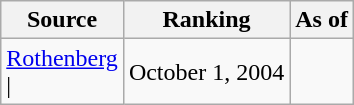<table class="wikitable" style="text-align:center">
<tr>
<th>Source</th>
<th>Ranking</th>
<th>As of</th>
</tr>
<tr>
<td align=left><a href='#'>Rothenberg</a><br>| </td>
<td>October 1, 2004</td>
</tr>
</table>
